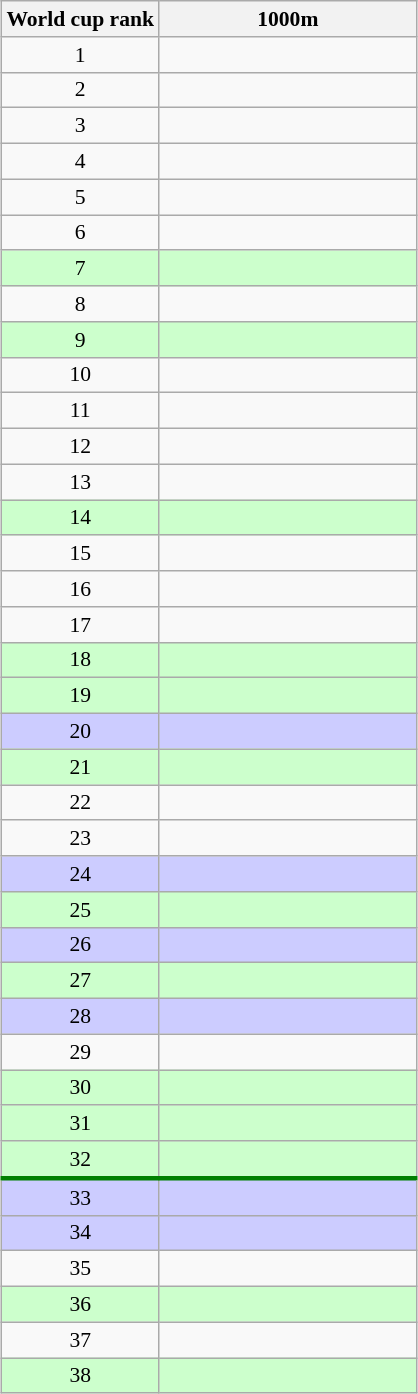<table class="wikitable sortable" style="font-size:90%; text-align:center;margin: 1em auto 1em auto ">
<tr>
<th>World cup rank</th>
<th width=165>1000m</th>
</tr>
<tr>
<td>1</td>
<td align=left></td>
</tr>
<tr>
<td>2</td>
<td align=left></td>
</tr>
<tr>
<td>3</td>
<td align=left></td>
</tr>
<tr>
<td>4</td>
<td align=left></td>
</tr>
<tr>
<td>5</td>
<td align=left></td>
</tr>
<tr>
<td>6</td>
<td align=left></td>
</tr>
<tr style="background: #ccffcc;">
<td>7</td>
<td align=left></td>
</tr>
<tr>
<td>8</td>
<td align=left></td>
</tr>
<tr style="background: #ccffcc;">
<td>9</td>
<td align=left></td>
</tr>
<tr>
<td>10</td>
<td align=left></td>
</tr>
<tr>
<td>11</td>
<td align=left></td>
</tr>
<tr>
<td>12</td>
<td align=left></td>
</tr>
<tr>
<td>13</td>
<td align=left></td>
</tr>
<tr style="background: #ccffcc;">
<td>14</td>
<td align=left></td>
</tr>
<tr>
<td>15</td>
<td align=left></td>
</tr>
<tr>
<td>16</td>
<td align=left></td>
</tr>
<tr>
<td>17</td>
<td align=left></td>
</tr>
<tr style="background: #ccffcc;">
<td>18</td>
<td align=left></td>
</tr>
<tr style="background: #ccffcc;">
<td>19</td>
<td align=left></td>
</tr>
<tr style="background: #ccccff;">
<td>20</td>
<td align=left></td>
</tr>
<tr style="background: #ccffcc;">
<td>21</td>
<td align=left></td>
</tr>
<tr>
<td>22</td>
<td align=left></td>
</tr>
<tr>
<td>23</td>
<td align=left></td>
</tr>
<tr style="background: #ccccff;">
<td>24</td>
<td align=left></td>
</tr>
<tr style="background: #ccffcc;">
<td>25</td>
<td align=left></td>
</tr>
<tr style="background: #ccccff;">
<td>26</td>
<td align=left></td>
</tr>
<tr style="background: #ccffcc;">
<td>27</td>
<td align=left></td>
</tr>
<tr style="background: #ccccff;">
<td>28</td>
<td align=left></td>
</tr>
<tr>
<td>29</td>
<td align=left></td>
</tr>
<tr style="background: #ccffcc;">
<td>30</td>
<td align=left></td>
</tr>
<tr style="background: #ccffcc;">
<td>31</td>
<td align=left></td>
</tr>
<tr style="background: #ccffcc; border-bottom:3px solid green;">
<td>32</td>
<td align=left></td>
</tr>
<tr style="background: #ccccff;">
<td>33</td>
<td align=left></td>
</tr>
<tr style="background: #ccccff;">
<td>34</td>
<td align=left></td>
</tr>
<tr>
<td>35</td>
<td align=left></td>
</tr>
<tr style="background: #ccffcc;">
<td>36</td>
<td align=left></td>
</tr>
<tr>
<td>37</td>
<td align=left></td>
</tr>
<tr style="background: #ccffcc;">
<td>38</td>
<td align=left></td>
</tr>
</table>
